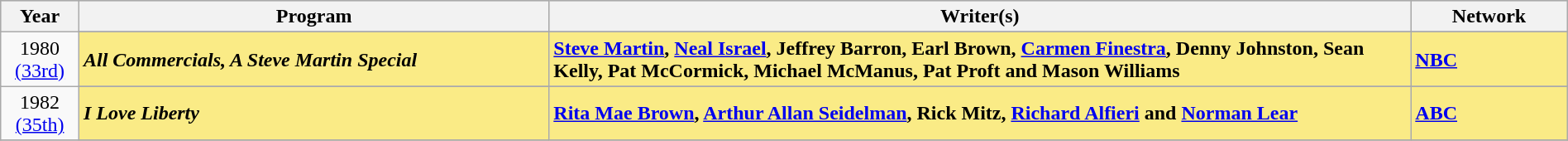<table class="wikitable" style="width:100%">
<tr bgcolor="#bebebe">
<th width="5%">Year</th>
<th width="30%">Program</th>
<th width="55%">Writer(s)</th>
<th width="10%">Network</th>
</tr>
<tr>
<td rowspan=2 style="text-align:center">1980<br><a href='#'>(33rd)</a><br></td>
</tr>
<tr style="background:#FAEB86">
<td><strong><em>All Commercials, A Steve Martin Special</em></strong></td>
<td><strong><a href='#'>Steve Martin</a>, <a href='#'>Neal Israel</a>, Jeffrey Barron, Earl Brown, <a href='#'>Carmen Finestra</a>, Denny Johnston, Sean Kelly, Pat McCormick, Michael McManus, Pat Proft and Mason Williams</strong></td>
<td><strong><a href='#'>NBC</a></strong></td>
</tr>
<tr>
<td rowspan=2 style="text-align:center">1982<br><a href='#'>(35th)</a><br></td>
</tr>
<tr style="background:#FAEB86">
<td><strong><em>I Love Liberty</em></strong></td>
<td><strong><a href='#'>Rita Mae Brown</a>, <a href='#'>Arthur Allan Seidelman</a>, Rick Mitz, <a href='#'>Richard Alfieri</a> and <a href='#'>Norman Lear</a></strong></td>
<td><strong><a href='#'>ABC</a></strong></td>
</tr>
<tr>
</tr>
</table>
